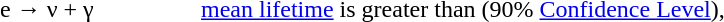<table border="0" cellpadding="2">
<tr>
<td></td>
<td style="width: 8em">e → ν + γ </td>
<td><a href='#'>mean lifetime</a> is greater than  (90% <a href='#'>Confidence Level</a>),</td>
</tr>
</table>
